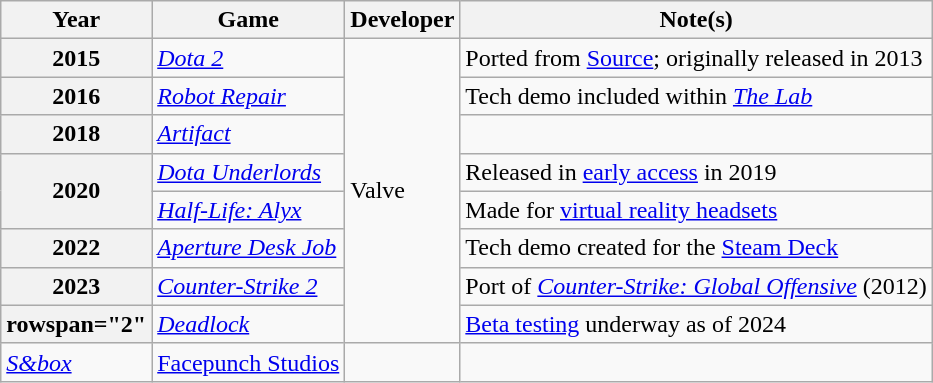<table class="wikitable sortable" width="auto">
<tr>
<th>Year</th>
<th>Game</th>
<th>Developer</th>
<th>Note(s)</th>
</tr>
<tr>
<th>2015</th>
<td><em><a href='#'>Dota 2</a></em></td>
<td rowspan="8">Valve</td>
<td>Ported from <a href='#'>Source</a>; originally released in 2013</td>
</tr>
<tr>
<th>2016</th>
<td><em><a href='#'>Robot Repair</a></em></td>
<td>Tech demo included within <em><a href='#'>The Lab</a></em></td>
</tr>
<tr>
<th>2018</th>
<td><em><a href='#'>Artifact</a></em></td>
<td></td>
</tr>
<tr>
<th rowspan="2">2020</th>
<td><em><a href='#'>Dota Underlords</a></em></td>
<td>Released in <a href='#'>early access</a> in 2019</td>
</tr>
<tr>
<td><em><a href='#'>Half-Life: Alyx</a></em></td>
<td>Made for <a href='#'>virtual reality headsets</a></td>
</tr>
<tr>
<th>2022</th>
<td><em><a href='#'>Aperture Desk Job</a></em></td>
<td>Tech demo created for the <a href='#'>Steam Deck</a></td>
</tr>
<tr>
<th>2023</th>
<td><em><a href='#'>Counter-Strike 2</a></em></td>
<td>Port of <em><a href='#'>Counter-Strike: Global Offensive</a></em> (2012)</td>
</tr>
<tr>
<th>rowspan="2" </th>
<td><em><a href='#'>Deadlock</a></em></td>
<td><a href='#'>Beta testing</a> underway as of 2024</td>
</tr>
<tr>
<td><em><a href='#'>S&box</a></em></td>
<td><a href='#'>Facepunch Studios</a></td>
<td></td>
</tr>
</table>
